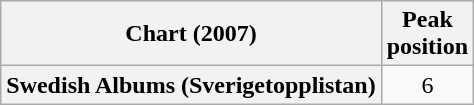<table class="wikitable plainrowheaders" style="text-align:center">
<tr>
<th scope="col">Chart (2007)</th>
<th scope="col">Peak<br>position</th>
</tr>
<tr>
<th scope="row">Swedish Albums (Sverigetopplistan)</th>
<td>6</td>
</tr>
</table>
